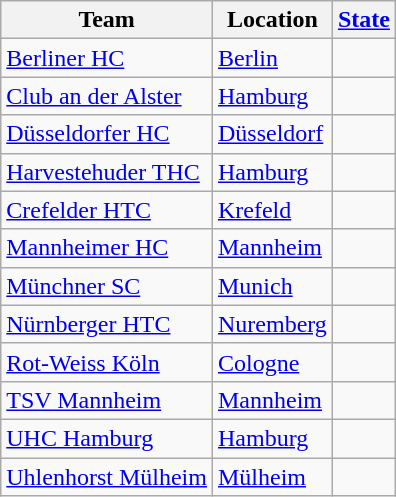<table class="wikitable sortable">
<tr>
<th>Team</th>
<th>Location</th>
<th><a href='#'>State</a></th>
</tr>
<tr>
<td><a href='#'>Berliner HC</a></td>
<td><a href='#'>Berlin</a></td>
<td></td>
</tr>
<tr>
<td><a href='#'>Club an der Alster</a></td>
<td><a href='#'>Hamburg</a></td>
<td></td>
</tr>
<tr>
<td><a href='#'>Düsseldorfer HC</a></td>
<td><a href='#'>Düsseldorf</a></td>
<td></td>
</tr>
<tr>
<td><a href='#'>Harvestehuder THC</a></td>
<td><a href='#'>Hamburg</a></td>
<td></td>
</tr>
<tr>
<td><a href='#'>Crefelder HTC</a></td>
<td><a href='#'>Krefeld</a></td>
<td></td>
</tr>
<tr>
<td><a href='#'>Mannheimer HC</a></td>
<td><a href='#'>Mannheim</a></td>
<td></td>
</tr>
<tr>
<td><a href='#'>Münchner SC</a></td>
<td><a href='#'>Munich</a></td>
<td></td>
</tr>
<tr>
<td><a href='#'>Nürnberger HTC</a></td>
<td><a href='#'>Nuremberg</a></td>
<td></td>
</tr>
<tr>
<td><a href='#'>Rot-Weiss Köln</a></td>
<td><a href='#'>Cologne</a></td>
<td></td>
</tr>
<tr>
<td><a href='#'>TSV Mannheim</a></td>
<td><a href='#'>Mannheim</a></td>
<td></td>
</tr>
<tr>
<td><a href='#'>UHC Hamburg</a></td>
<td><a href='#'>Hamburg</a></td>
<td></td>
</tr>
<tr>
<td><a href='#'>Uhlenhorst Mülheim</a></td>
<td><a href='#'>Mülheim</a></td>
<td></td>
</tr>
</table>
